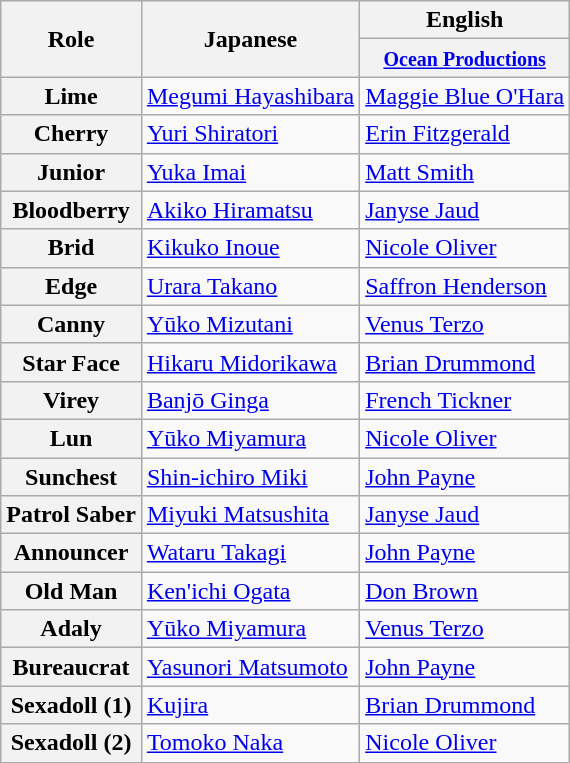<table class="wikitable mw-collapsible">
<tr>
<th rowspan="2">Role</th>
<th rowspan="2">Japanese</th>
<th>English</th>
</tr>
<tr>
<th><small><a href='#'>Ocean Productions</a></small></th>
</tr>
<tr>
<th>Lime</th>
<td><a href='#'>Megumi Hayashibara</a></td>
<td><a href='#'>Maggie Blue O'Hara</a></td>
</tr>
<tr>
<th>Cherry</th>
<td><a href='#'>Yuri Shiratori</a></td>
<td><a href='#'>Erin Fitzgerald</a></td>
</tr>
<tr>
<th>Junior</th>
<td><a href='#'>Yuka Imai</a></td>
<td><a href='#'>Matt Smith</a></td>
</tr>
<tr>
<th>Bloodberry</th>
<td><a href='#'>Akiko Hiramatsu</a></td>
<td><a href='#'>Janyse Jaud</a></td>
</tr>
<tr>
<th>Brid</th>
<td><a href='#'>Kikuko Inoue</a></td>
<td><a href='#'>Nicole Oliver</a></td>
</tr>
<tr>
<th>Edge</th>
<td><a href='#'>Urara Takano</a></td>
<td><a href='#'>Saffron Henderson</a></td>
</tr>
<tr>
<th>Canny</th>
<td><a href='#'>Yūko Mizutani</a></td>
<td><a href='#'>Venus Terzo</a></td>
</tr>
<tr>
<th>Star Face</th>
<td><a href='#'>Hikaru Midorikawa</a></td>
<td><a href='#'>Brian Drummond</a></td>
</tr>
<tr>
<th>Virey</th>
<td><a href='#'>Banjō Ginga</a></td>
<td><a href='#'>French Tickner</a></td>
</tr>
<tr>
<th>Lun</th>
<td><a href='#'>Yūko Miyamura</a></td>
<td><a href='#'>Nicole Oliver</a></td>
</tr>
<tr>
<th>Sunchest</th>
<td><a href='#'>Shin-ichiro Miki</a></td>
<td><a href='#'>John Payne</a></td>
</tr>
<tr>
<th>Patrol Saber</th>
<td><a href='#'>Miyuki Matsushita</a></td>
<td><a href='#'>Janyse Jaud</a></td>
</tr>
<tr>
<th>Announcer</th>
<td><a href='#'>Wataru Takagi</a></td>
<td><a href='#'>John Payne</a></td>
</tr>
<tr>
<th>Old Man</th>
<td><a href='#'>Ken'ichi Ogata</a></td>
<td><a href='#'>Don Brown</a></td>
</tr>
<tr>
<th>Adaly</th>
<td><a href='#'>Yūko Miyamura</a></td>
<td><a href='#'>Venus Terzo</a></td>
</tr>
<tr>
<th>Bureaucrat</th>
<td><a href='#'>Yasunori Matsumoto</a></td>
<td><a href='#'>John Payne</a></td>
</tr>
<tr>
<th>Sexadoll (1)</th>
<td><a href='#'>Kujira</a></td>
<td><a href='#'>Brian Drummond</a></td>
</tr>
<tr>
<th>Sexadoll (2)</th>
<td><a href='#'>Tomoko Naka</a></td>
<td><a href='#'>Nicole Oliver</a></td>
</tr>
</table>
